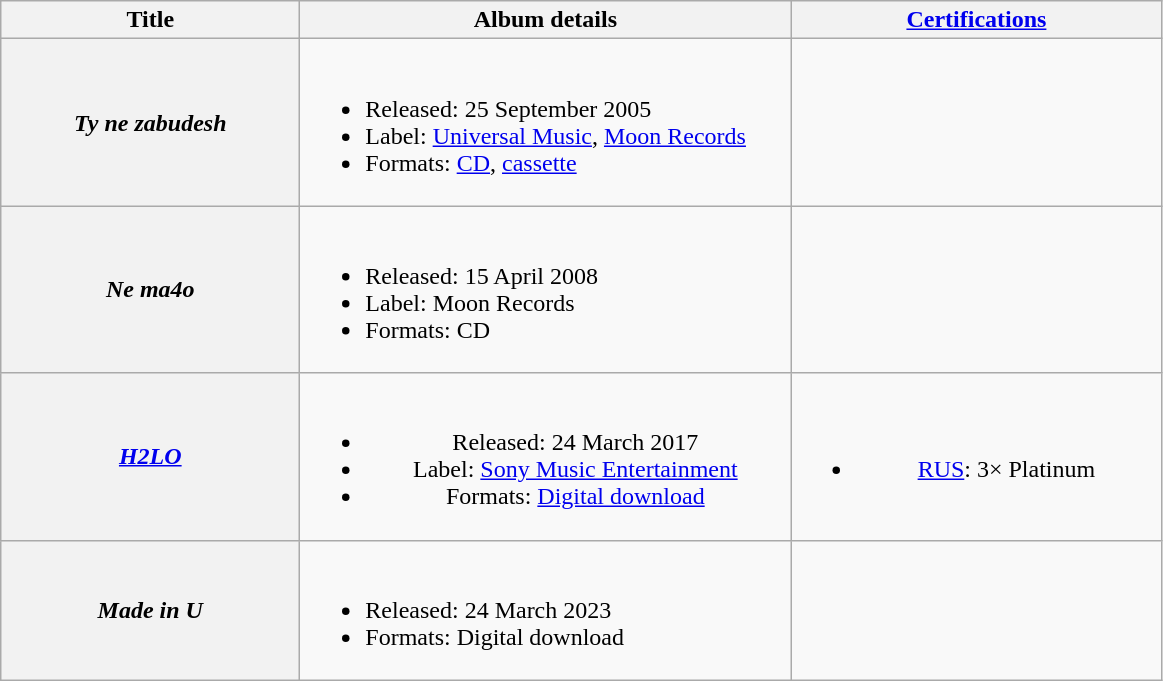<table class="wikitable plainrowheaders" style="text-align:center;">
<tr>
<th style="width:12em;">Title</th>
<th style="width:20em;">Album details</th>
<th style="width:15em;"><a href='#'>Certifications</a></th>
</tr>
<tr>
<th scope="row"><em>Ty ne zabudesh</em></th>
<td align=left><br><ul><li>Released: 25 September 2005</li><li>Label: <a href='#'>Universal Music</a>, <a href='#'>Moon Records</a></li><li>Formats: <a href='#'>CD</a>, <a href='#'>cassette</a></li></ul></td>
<td></td>
</tr>
<tr>
<th scope="row"><em>Ne ma4o</em></th>
<td align=left><br><ul><li>Released: 15 April 2008</li><li>Label: Moon Records</li><li>Formats: CD</li></ul></td>
<td></td>
</tr>
<tr>
<th scope="row"><em><a href='#'>H2LO</a></em></th>
<td><br><ul><li>Released: 24 March 2017</li><li>Label: <a href='#'>Sony Music Entertainment</a></li><li>Formats: <a href='#'>Digital download</a></li></ul></td>
<td><br><ul><li><a href='#'>RUS</a>: 3× Platinum</li></ul></td>
</tr>
<tr>
<th scope="row"><em>Made in U</em></th>
<td align=left><br><ul><li>Released: 24 March 2023</li><li>Formats: Digital download</li></ul></td>
<td></td>
</tr>
</table>
